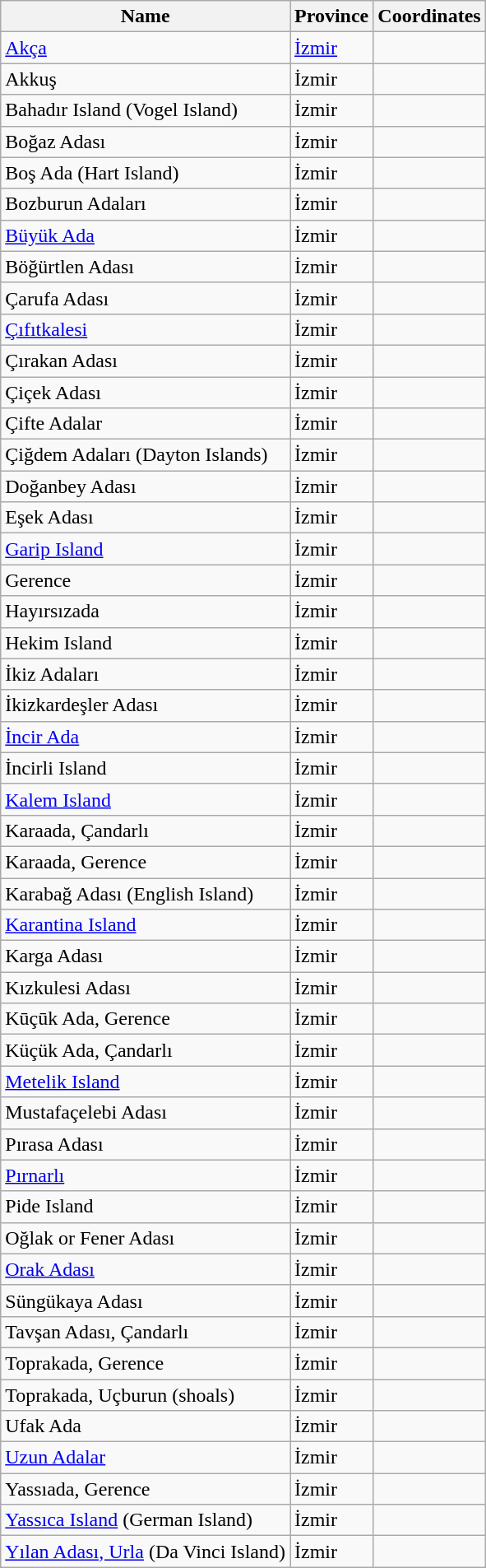<table class="wikitable sortable plainrowheaders">
<tr>
<th>Name</th>
<th>Province</th>
<th>Coordinates</th>
</tr>
<tr>
<td><a href='#'>Akça</a></td>
<td><a href='#'>İzmir</a></td>
<td></td>
</tr>
<tr>
<td>Akkuş</td>
<td>İzmir</td>
<td></td>
</tr>
<tr>
<td>Bahadır Island (Vogel Island)</td>
<td>İzmir</td>
<td></td>
</tr>
<tr>
<td>Boğaz Adası</td>
<td>İzmir</td>
<td></td>
</tr>
<tr>
<td>Boş Ada (Hart Island)</td>
<td>İzmir</td>
<td></td>
</tr>
<tr>
<td>Bozburun Adaları</td>
<td>İzmir</td>
<td></td>
</tr>
<tr>
<td><a href='#'>Büyük Ada</a></td>
<td>İzmir</td>
<td></td>
</tr>
<tr>
<td>Böğürtlen Adası</td>
<td>İzmir</td>
<td></td>
</tr>
<tr>
<td>Çarufa Adası</td>
<td>İzmir</td>
<td></td>
</tr>
<tr>
<td><a href='#'>Çıfıtkalesi</a></td>
<td>İzmir</td>
<td></td>
</tr>
<tr>
<td>Çırakan Adası</td>
<td>İzmir</td>
<td></td>
</tr>
<tr>
<td>Çiçek Adası</td>
<td>İzmir</td>
<td></td>
</tr>
<tr>
<td>Çifte Adalar</td>
<td>İzmir</td>
<td></td>
</tr>
<tr>
<td>Çiğdem Adaları (Dayton Islands)</td>
<td>İzmir</td>
<td></td>
</tr>
<tr>
<td>Doğanbey Adası</td>
<td>İzmir</td>
<td></td>
</tr>
<tr>
<td>Eşek Adası</td>
<td>İzmir</td>
<td></td>
</tr>
<tr>
<td><a href='#'>Garip Island</a></td>
<td>İzmir</td>
<td></td>
</tr>
<tr>
<td>Gerence</td>
<td>İzmir</td>
<td></td>
</tr>
<tr>
<td>Hayırsızada</td>
<td>İzmir</td>
<td></td>
</tr>
<tr>
<td>Hekim Island</td>
<td>İzmir</td>
<td></td>
</tr>
<tr>
<td>İkiz Adaları</td>
<td>İzmir</td>
<td></td>
</tr>
<tr>
<td>İkizkardeşler Adası</td>
<td>İzmir</td>
<td></td>
</tr>
<tr>
<td><a href='#'>İncir Ada</a></td>
<td>İzmir</td>
<td></td>
</tr>
<tr>
<td>İncirli Island</td>
<td>İzmir</td>
<td></td>
</tr>
<tr>
<td><a href='#'>Kalem Island</a></td>
<td>İzmir</td>
<td></td>
</tr>
<tr>
<td>Karaada, Çandarlı</td>
<td>İzmir</td>
<td></td>
</tr>
<tr>
<td>Karaada, Gerence</td>
<td>İzmir</td>
<td></td>
</tr>
<tr>
<td>Karabağ Adası (English Island)</td>
<td>İzmir</td>
<td></td>
</tr>
<tr>
<td><a href='#'>Karantina Island</a></td>
<td>İzmir</td>
<td></td>
</tr>
<tr>
<td>Karga Adası</td>
<td>İzmir</td>
<td></td>
</tr>
<tr>
<td>Kızkulesi Adası</td>
<td>İzmir</td>
<td></td>
</tr>
<tr>
<td>Kūçūk Ada, Gerence</td>
<td>İzmir</td>
<td></td>
</tr>
<tr>
<td>Küçük Ada, Çandarlı</td>
<td>İzmir</td>
<td></td>
</tr>
<tr>
<td><a href='#'>Metelik Island</a></td>
<td>İzmir</td>
<td></td>
</tr>
<tr>
<td>Mustafaçelebi Adası</td>
<td>İzmir</td>
<td></td>
</tr>
<tr>
<td>Pırasa Adası</td>
<td>İzmir</td>
<td></td>
</tr>
<tr>
<td><a href='#'>Pırnarlı</a></td>
<td>İzmir</td>
<td></td>
</tr>
<tr>
<td>Pide Island</td>
<td>İzmir</td>
<td></td>
</tr>
<tr>
<td>Oğlak or Fener Adası</td>
<td>İzmir</td>
<td></td>
</tr>
<tr>
<td><a href='#'>Orak Adası</a></td>
<td>İzmir</td>
<td></td>
</tr>
<tr>
<td>Süngükaya Adası</td>
<td>İzmir</td>
<td></td>
</tr>
<tr>
<td>Tavşan Adası, Çandarlı</td>
<td>İzmir</td>
<td></td>
</tr>
<tr>
<td>Toprakada, Gerence</td>
<td>İzmir</td>
<td></td>
</tr>
<tr>
<td>Toprakada, Uçburun (shoals)</td>
<td>İzmir</td>
<td></td>
</tr>
<tr>
<td>Ufak Ada</td>
<td>İzmir</td>
<td></td>
</tr>
<tr>
<td><a href='#'>Uzun Adalar</a></td>
<td>İzmir</td>
<td></td>
</tr>
<tr>
<td>Yassıada, Gerence</td>
<td>İzmir</td>
<td></td>
</tr>
<tr>
<td><a href='#'>Yassıca Island</a> (German Island)</td>
<td>İzmir</td>
<td></td>
</tr>
<tr>
<td><a href='#'>Yılan Adası, Urla</a> (Da Vinci Island)</td>
<td>İzmir</td>
<td></td>
</tr>
</table>
